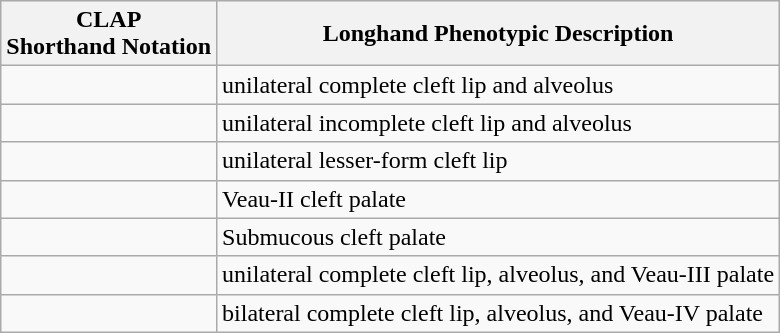<table class="wikitable">
<tr>
<th>CLAP<br>Shorthand Notation</th>
<th>Longhand Phenotypic Description</th>
</tr>
<tr>
<td></td>
<td>unilateral complete cleft lip and alveolus</td>
</tr>
<tr>
<td></td>
<td>unilateral incomplete cleft lip and alveolus</td>
</tr>
<tr>
<td></td>
<td>unilateral lesser-form cleft lip</td>
</tr>
<tr>
<td></td>
<td>Veau-II cleft palate</td>
</tr>
<tr>
<td></td>
<td>Submucous cleft palate</td>
</tr>
<tr>
<td></td>
<td>unilateral complete cleft lip, alveolus, and Veau-III palate</td>
</tr>
<tr>
<td></td>
<td>bilateral complete cleft lip, alveolus, and Veau-IV palate</td>
</tr>
</table>
